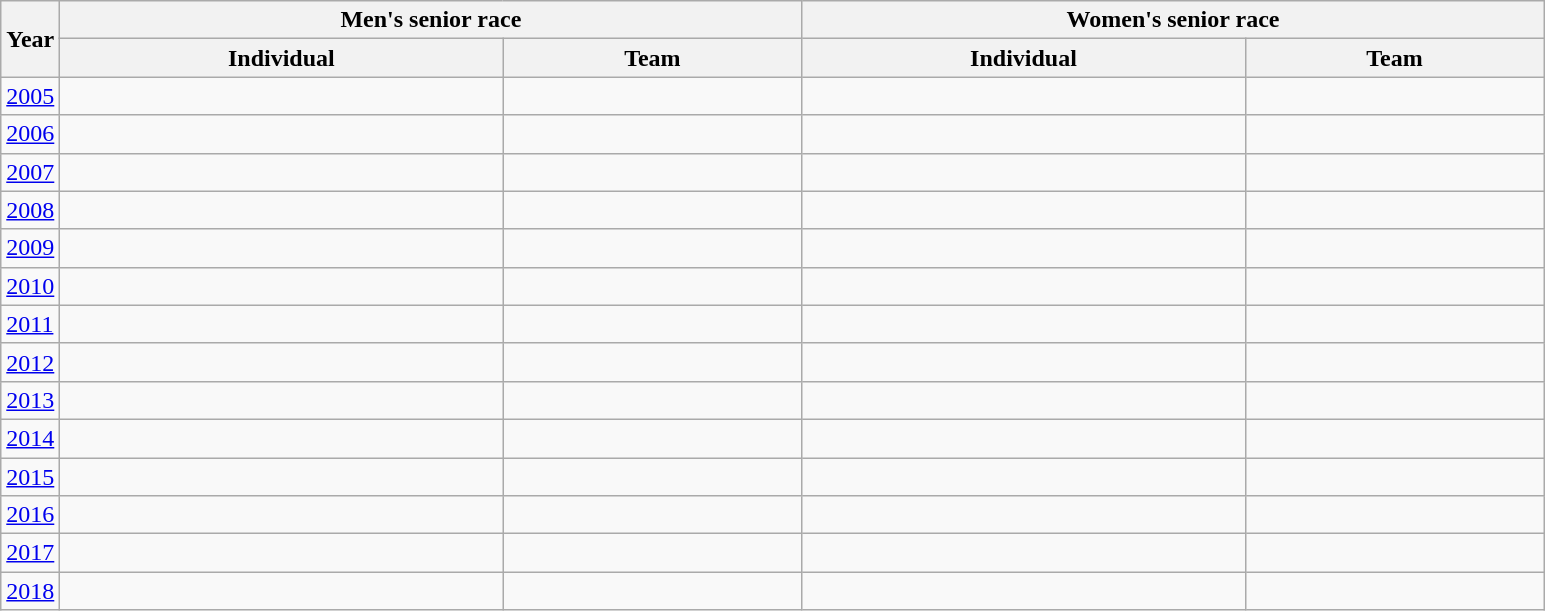<table class="wikitable">
<tr>
<th rowspan=2>Year</th>
<th colspan=2>Men's senior race</th>
<th colspan=2>Women's senior race</th>
</tr>
<tr>
<th style="width: 18em">Individual</th>
<th style="width: 12em">Team</th>
<th style="width: 18em">Individual</th>
<th style="width: 12em">Team</th>
</tr>
<tr>
<td><a href='#'>2005</a></td>
<td></td>
<td></td>
<td></td>
<td></td>
</tr>
<tr>
<td><a href='#'>2006</a></td>
<td></td>
<td></td>
<td></td>
<td></td>
</tr>
<tr>
<td><a href='#'>2007</a></td>
<td></td>
<td></td>
<td></td>
<td></td>
</tr>
<tr>
<td><a href='#'>2008</a></td>
<td></td>
<td></td>
<td></td>
<td></td>
</tr>
<tr>
<td><a href='#'>2009</a></td>
<td></td>
<td></td>
<td></td>
<td></td>
</tr>
<tr>
<td><a href='#'>2010</a></td>
<td></td>
<td></td>
<td></td>
<td></td>
</tr>
<tr>
<td><a href='#'>2011</a></td>
<td></td>
<td></td>
<td></td>
<td></td>
</tr>
<tr>
<td><a href='#'>2012</a></td>
<td></td>
<td></td>
<td></td>
<td></td>
</tr>
<tr>
<td><a href='#'>2013</a></td>
<td></td>
<td></td>
<td></td>
<td></td>
</tr>
<tr>
<td><a href='#'>2014</a></td>
<td></td>
<td></td>
<td></td>
<td></td>
</tr>
<tr>
<td><a href='#'>2015</a></td>
<td></td>
<td></td>
<td></td>
<td></td>
</tr>
<tr>
<td><a href='#'>2016</a></td>
<td></td>
<td></td>
<td></td>
<td></td>
</tr>
<tr>
<td><a href='#'>2017</a></td>
<td></td>
<td></td>
<td></td>
<td></td>
</tr>
<tr>
<td><a href='#'>2018</a></td>
<td></td>
<td></td>
<td></td>
<td></td>
</tr>
</table>
